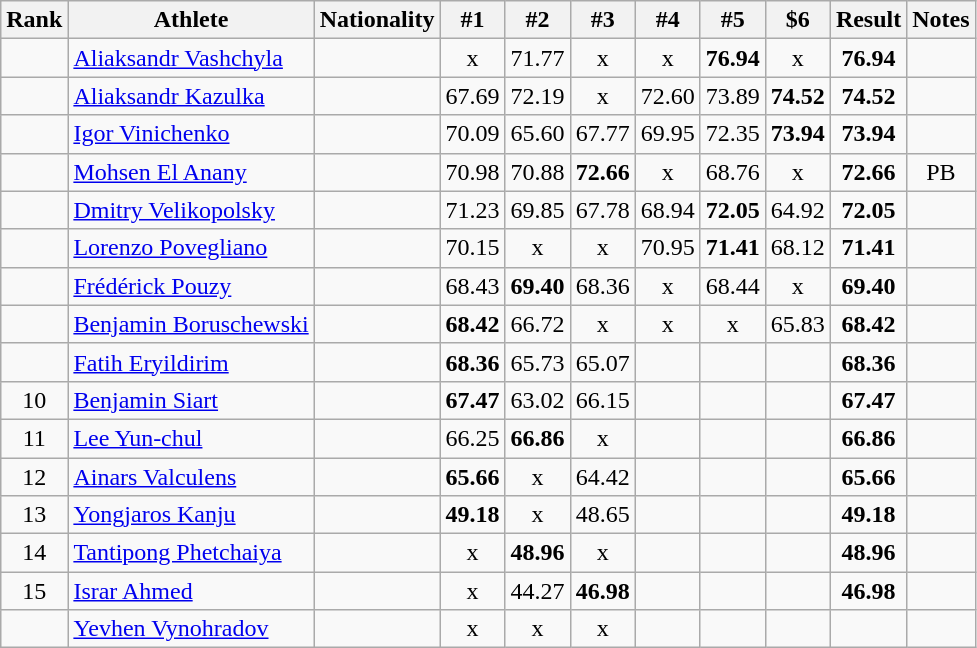<table class="wikitable sortable" style="text-align:center">
<tr>
<th>Rank</th>
<th>Athlete</th>
<th>Nationality</th>
<th>#1</th>
<th>#2</th>
<th>#3</th>
<th>#4</th>
<th>#5</th>
<th>$6</th>
<th>Result</th>
<th>Notes</th>
</tr>
<tr>
<td></td>
<td align="left"><a href='#'>Aliaksandr Vashchyla</a></td>
<td align=left></td>
<td>x</td>
<td>71.77</td>
<td>x</td>
<td>x</td>
<td><strong>76.94</strong></td>
<td>x</td>
<td><strong>76.94</strong></td>
<td></td>
</tr>
<tr>
<td></td>
<td align="left"><a href='#'>Aliaksandr Kazulka</a></td>
<td align=left></td>
<td>67.69</td>
<td>72.19</td>
<td>x</td>
<td>72.60</td>
<td>73.89</td>
<td><strong>74.52</strong></td>
<td><strong>74.52</strong></td>
<td></td>
</tr>
<tr>
<td></td>
<td align="left"><a href='#'>Igor Vinichenko</a></td>
<td align=left></td>
<td>70.09</td>
<td>65.60</td>
<td>67.77</td>
<td>69.95</td>
<td>72.35</td>
<td><strong>73.94</strong></td>
<td><strong>73.94</strong></td>
<td></td>
</tr>
<tr>
<td></td>
<td align="left"><a href='#'>Mohsen El Anany</a></td>
<td align=left></td>
<td>70.98</td>
<td>70.88</td>
<td><strong>72.66</strong></td>
<td>x</td>
<td>68.76</td>
<td>x</td>
<td><strong>72.66</strong></td>
<td>PB</td>
</tr>
<tr>
<td></td>
<td align="left"><a href='#'>Dmitry Velikopolsky</a></td>
<td align=left></td>
<td>71.23</td>
<td>69.85</td>
<td>67.78</td>
<td>68.94</td>
<td><strong>72.05</strong></td>
<td>64.92</td>
<td><strong>72.05</strong></td>
<td></td>
</tr>
<tr>
<td></td>
<td align="left"><a href='#'>Lorenzo Povegliano</a></td>
<td align=left></td>
<td>70.15</td>
<td>x</td>
<td>x</td>
<td>70.95</td>
<td><strong>71.41</strong></td>
<td>68.12</td>
<td><strong>71.41</strong></td>
<td></td>
</tr>
<tr>
<td></td>
<td align="left"><a href='#'>Frédérick Pouzy</a></td>
<td align=left></td>
<td>68.43</td>
<td><strong>69.40</strong></td>
<td>68.36</td>
<td>x</td>
<td>68.44</td>
<td>x</td>
<td><strong>69.40</strong></td>
<td></td>
</tr>
<tr>
<td></td>
<td align="left"><a href='#'>Benjamin Boruschewski</a></td>
<td align=left></td>
<td><strong>68.42</strong></td>
<td>66.72</td>
<td>x</td>
<td>x</td>
<td>x</td>
<td>65.83</td>
<td><strong>68.42</strong></td>
<td></td>
</tr>
<tr>
<td></td>
<td align="left"><a href='#'>Fatih Eryildirim</a></td>
<td align=left></td>
<td><strong>68.36</strong></td>
<td>65.73</td>
<td>65.07</td>
<td></td>
<td></td>
<td></td>
<td><strong>68.36</strong></td>
<td></td>
</tr>
<tr>
<td>10</td>
<td align="left"><a href='#'>Benjamin Siart</a></td>
<td align=left></td>
<td><strong>67.47</strong></td>
<td>63.02</td>
<td>66.15</td>
<td></td>
<td></td>
<td></td>
<td><strong>67.47</strong></td>
<td></td>
</tr>
<tr>
<td>11</td>
<td align="left"><a href='#'>Lee Yun-chul</a></td>
<td align=left></td>
<td>66.25</td>
<td><strong>66.86</strong></td>
<td>x</td>
<td></td>
<td></td>
<td></td>
<td><strong>66.86</strong></td>
<td></td>
</tr>
<tr>
<td>12</td>
<td align="left"><a href='#'>Ainars Valculens</a></td>
<td align=left></td>
<td><strong>65.66</strong></td>
<td>x</td>
<td>64.42</td>
<td></td>
<td></td>
<td></td>
<td><strong>65.66</strong></td>
<td></td>
</tr>
<tr>
<td>13</td>
<td align="left"><a href='#'>Yongjaros Kanju</a></td>
<td align=left></td>
<td><strong>49.18</strong></td>
<td>x</td>
<td>48.65</td>
<td></td>
<td></td>
<td></td>
<td><strong>49.18</strong></td>
<td></td>
</tr>
<tr>
<td>14</td>
<td align="left"><a href='#'>Tantipong Phetchaiya</a></td>
<td align=left></td>
<td>x</td>
<td><strong>48.96</strong></td>
<td>x</td>
<td></td>
<td></td>
<td></td>
<td><strong>48.96</strong></td>
<td></td>
</tr>
<tr>
<td>15</td>
<td align="left"><a href='#'>Israr Ahmed</a></td>
<td align=left></td>
<td>x</td>
<td>44.27</td>
<td><strong>46.98</strong></td>
<td></td>
<td></td>
<td></td>
<td><strong>46.98</strong></td>
<td></td>
</tr>
<tr>
<td></td>
<td align="left"><a href='#'>Yevhen Vynohradov</a></td>
<td align=left></td>
<td>x</td>
<td>x</td>
<td>x</td>
<td></td>
<td></td>
<td></td>
<td><strong></strong></td>
<td></td>
</tr>
</table>
